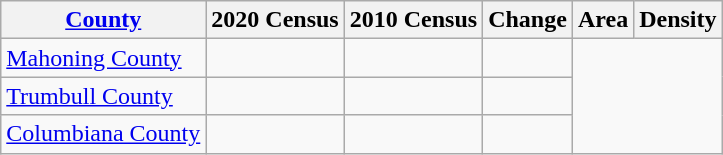<table class="wikitable sortable">
<tr>
<th><a href='#'>County</a></th>
<th>2020 Census</th>
<th>2010 Census</th>
<th>Change</th>
<th>Area</th>
<th>Density</th>
</tr>
<tr>
<td><a href='#'>Mahoning County</a></td>
<td></td>
<td></td>
<td></td>
</tr>
<tr>
<td><a href='#'>Trumbull County</a></td>
<td></td>
<td></td>
<td></td>
</tr>
<tr>
<td><a href='#'>Columbiana County</a></td>
<td></td>
<td></td>
<td></td>
</tr>
</table>
